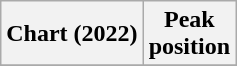<table class="wikitable plainrowheaders" style="text-align:center">
<tr>
<th>Chart (2022)</th>
<th>Peak<br>position</th>
</tr>
<tr>
</tr>
</table>
